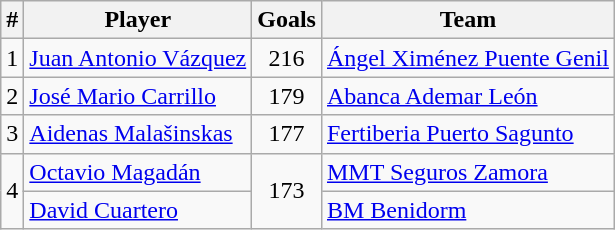<table class="wikitable">
<tr>
<th>#</th>
<th>Player</th>
<th>Goals</th>
<th>Team</th>
</tr>
<tr>
<td>1</td>
<td> <a href='#'>Juan Antonio Vázquez</a></td>
<td style="text-align:center;">216</td>
<td><a href='#'>Ángel Ximénez Puente Genil</a></td>
</tr>
<tr>
<td>2</td>
<td> <a href='#'>José Mario Carrillo</a></td>
<td style="text-align:center;">179</td>
<td><a href='#'>Abanca Ademar León</a></td>
</tr>
<tr>
<td>3</td>
<td> <a href='#'>Aidenas Malašinskas</a></td>
<td style="text-align:center;">177</td>
<td><a href='#'>Fertiberia Puerto Sagunto</a></td>
</tr>
<tr>
<td rowspan=2>4</td>
<td> <a href='#'>Octavio Magadán</a></td>
<td rowspan=2 style="text-align:center;">173</td>
<td><a href='#'>MMT Seguros Zamora</a></td>
</tr>
<tr>
<td> <a href='#'>David Cuartero</a></td>
<td><a href='#'>BM Benidorm</a></td>
</tr>
</table>
